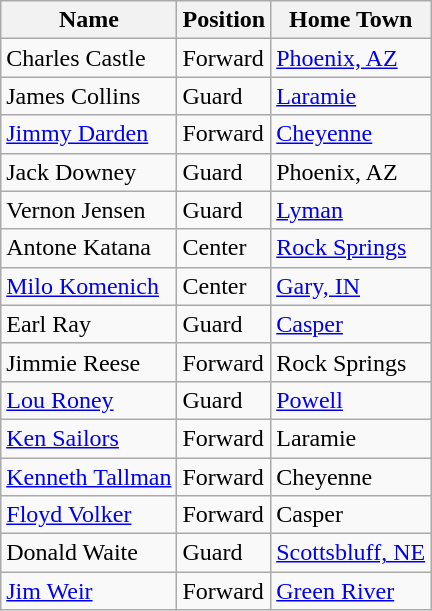<table class="wikitable" style="text-align: left;">
<tr>
<th>Name</th>
<th>Position</th>
<th>Home Town</th>
</tr>
<tr>
<td>Charles Castle</td>
<td>Forward</td>
<td><a href='#'>Phoenix, AZ</a></td>
</tr>
<tr>
<td>James Collins</td>
<td>Guard</td>
<td><a href='#'>Laramie</a></td>
</tr>
<tr>
<td><a href='#'>Jimmy Darden</a></td>
<td>Forward</td>
<td><a href='#'>Cheyenne</a></td>
</tr>
<tr>
<td>Jack Downey</td>
<td>Guard</td>
<td>Phoenix, AZ</td>
</tr>
<tr>
<td>Vernon Jensen</td>
<td>Guard</td>
<td><a href='#'>Lyman</a></td>
</tr>
<tr>
<td>Antone Katana</td>
<td>Center</td>
<td><a href='#'>Rock Springs</a></td>
</tr>
<tr>
<td><a href='#'>Milo Komenich</a></td>
<td>Center</td>
<td><a href='#'>Gary, IN</a></td>
</tr>
<tr>
<td>Earl Ray</td>
<td>Guard</td>
<td><a href='#'>Casper</a></td>
</tr>
<tr>
<td>Jimmie Reese</td>
<td>Forward</td>
<td>Rock Springs</td>
</tr>
<tr>
<td><a href='#'>Lou Roney</a></td>
<td>Guard</td>
<td><a href='#'>Powell</a></td>
</tr>
<tr>
<td><a href='#'>Ken Sailors</a></td>
<td>Forward</td>
<td>Laramie</td>
</tr>
<tr>
<td><a href='#'>Kenneth Tallman</a></td>
<td>Forward</td>
<td>Cheyenne</td>
</tr>
<tr>
<td><a href='#'>Floyd Volker</a></td>
<td>Forward</td>
<td>Casper</td>
</tr>
<tr>
<td>Donald Waite</td>
<td>Guard</td>
<td><a href='#'>Scottsbluff, NE</a></td>
</tr>
<tr>
<td><a href='#'>Jim Weir</a></td>
<td>Forward</td>
<td><a href='#'>Green River</a></td>
</tr>
</table>
